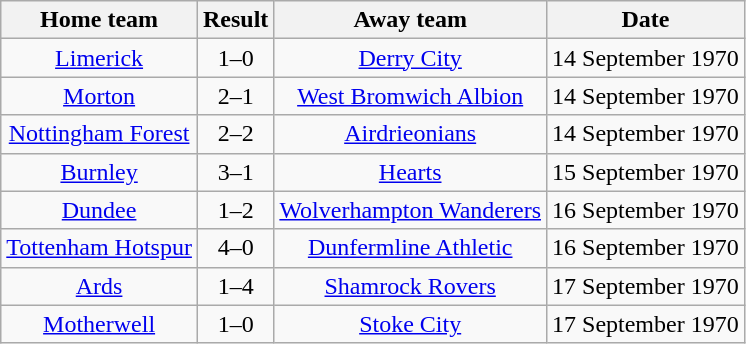<table class="wikitable" style="text-align: center">
<tr>
<th>Home team</th>
<th>Result</th>
<th>Away team</th>
<th>Date</th>
</tr>
<tr>
<td> <a href='#'>Limerick</a></td>
<td>1–0</td>
<td> <a href='#'>Derry City</a></td>
<td>14 September 1970</td>
</tr>
<tr>
<td> <a href='#'>Morton</a></td>
<td>2–1</td>
<td> <a href='#'>West Bromwich Albion</a></td>
<td>14 September 1970</td>
</tr>
<tr>
<td> <a href='#'>Nottingham Forest</a></td>
<td>2–2</td>
<td> <a href='#'>Airdrieonians</a></td>
<td>14 September 1970</td>
</tr>
<tr>
<td> <a href='#'>Burnley</a></td>
<td>3–1</td>
<td> <a href='#'>Hearts</a></td>
<td>15 September 1970</td>
</tr>
<tr>
<td> <a href='#'>Dundee</a></td>
<td>1–2</td>
<td> <a href='#'>Wolverhampton Wanderers</a></td>
<td>16 September 1970</td>
</tr>
<tr>
<td> <a href='#'>Tottenham Hotspur</a></td>
<td>4–0</td>
<td> <a href='#'>Dunfermline Athletic</a></td>
<td>16 September 1970</td>
</tr>
<tr>
<td> <a href='#'>Ards</a></td>
<td>1–4</td>
<td> <a href='#'>Shamrock Rovers</a></td>
<td>17 September 1970</td>
</tr>
<tr>
<td> <a href='#'>Motherwell</a></td>
<td>1–0</td>
<td> <a href='#'>Stoke City</a></td>
<td>17 September 1970</td>
</tr>
</table>
